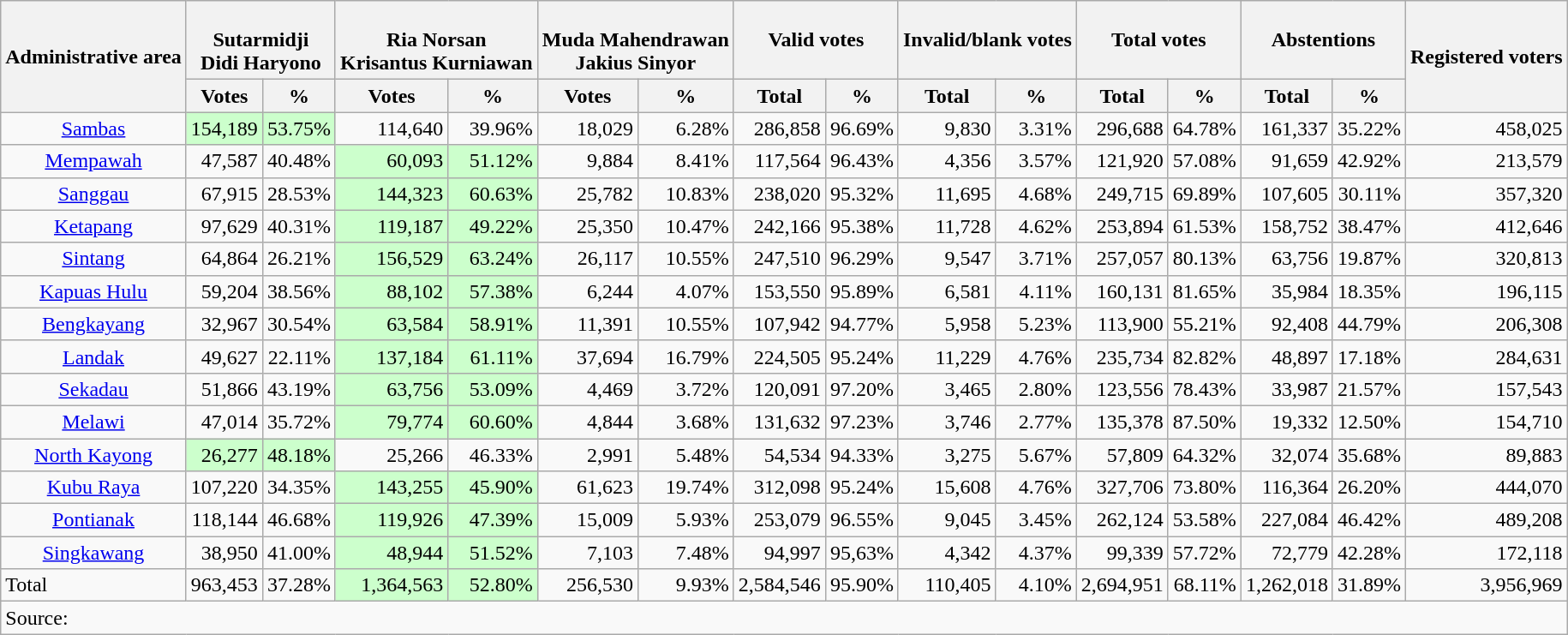<table class="wikitable">
<tr>
<th rowspan="2">Administrative area</th>
<th style="text-align:center;" colspan="2"><br>Sutarmidji<br>Didi Haryono</th>
<th style="text-align:center;" colspan="2"><br>
Ria Norsan<br>Krisantus Kurniawan</th>
<th style="text-align:center;" colspan="2"><br>
Muda Mahendrawan<br>Jakius Sinyor</th>
<th colspan="2">Valid votes</th>
<th colspan="2">Invalid/blank votes</th>
<th colspan="2">Total votes</th>
<th colspan="2">Abstentions</th>
<th rowspan="2"><strong>Registered voters</strong></th>
</tr>
<tr>
<th>Votes</th>
<th>%</th>
<th>Votes</th>
<th>%</th>
<th>Votes</th>
<th>%</th>
<th>Total</th>
<th>%</th>
<th>Total</th>
<th>%</th>
<th>Total</th>
<th>%</th>
<th>Total</th>
<th>%</th>
</tr>
<tr>
<td style="text-align:center;"><a href='#'>Sambas</a></td>
<td style="background:#cfc; text-align:right;">154,189</td>
<td style="background:#cfc; text-align:right;">53.75%</td>
<td style="text-align:right;">114,640</td>
<td style="text-align:right;">39.96%</td>
<td style="text-align:right;">18,029</td>
<td style="text-align:right;">6.28%</td>
<td style="text-align:right;">286,858</td>
<td style="text-align:right;">96.69%</td>
<td style="text-align:right;">9,830</td>
<td style="text-align:right;">3.31%</td>
<td style="text-align:right;">296,688</td>
<td style="text-align:right;">64.78%</td>
<td style="text-align:right;">161,337</td>
<td style="text-align:right;">35.22%</td>
<td style="text-align:right;">458,025</td>
</tr>
<tr>
<td style="text-align:center;"><a href='#'>Mempawah</a></td>
<td style="text-align:right;">47,587</td>
<td style="text-align:right;">40.48%</td>
<td style="background:#cfc; text-align:right;">60,093</td>
<td style="background:#cfc; text-align:right;">51.12%</td>
<td style="text-align:right;">9,884</td>
<td style="text-align:right;">8.41%</td>
<td style="text-align:right;">117,564</td>
<td style="text-align:right;">96.43%</td>
<td style="text-align:right;">4,356</td>
<td style="text-align:right;">3.57%</td>
<td style="text-align:right;">121,920</td>
<td style="text-align:right;">57.08%</td>
<td style="text-align:right;">91,659</td>
<td style="text-align:right;">42.92%</td>
<td style="text-align:right;">213,579</td>
</tr>
<tr>
<td style="text-align:center;"><a href='#'>Sanggau</a></td>
<td style="text-align:right;">67,915</td>
<td style="text-align:right;">28.53%</td>
<td style="background:#cfc; text-align:right;">144,323</td>
<td style="background:#cfc; text-align:right;">60.63%</td>
<td style="text-align:right;">25,782</td>
<td style="text-align:right;">10.83%</td>
<td style="text-align:right;">238,020</td>
<td style="text-align:right;">95.32%</td>
<td style="text-align:right;">11,695</td>
<td style="text-align:right;">4.68%</td>
<td style="text-align:right;">249,715</td>
<td style="text-align:right;">69.89%</td>
<td style="text-align:right;">107,605</td>
<td style="text-align:right;">30.11%</td>
<td style="text-align:right;">357,320</td>
</tr>
<tr>
<td style="text-align:center;"><a href='#'>Ketapang</a></td>
<td style="text-align:right;">97,629</td>
<td style="text-align:right;">40.31%</td>
<td style="background:#cfc; text-align:right;">119,187</td>
<td style="background:#cfc; text-align:right;">49.22%</td>
<td style="text-align:right;">25,350</td>
<td style="text-align:right;">10.47%</td>
<td style="text-align:right;">242,166</td>
<td style="text-align:right;">95.38%</td>
<td style="text-align:right;">11,728</td>
<td style="text-align:right;">4.62%</td>
<td style="text-align:right;">253,894</td>
<td style="text-align:right;">61.53%</td>
<td style="text-align:right;">158,752</td>
<td style="text-align:right;">38.47%</td>
<td style="text-align:right;">412,646</td>
</tr>
<tr>
<td style="text-align:center;"><a href='#'>Sintang</a></td>
<td style="text-align:right;">64,864</td>
<td style="text-align:right;">26.21%</td>
<td style="background:#cfc; text-align:right;">156,529</td>
<td style="background:#cfc; text-align:right;">63.24%</td>
<td style="text-align:right;">26,117</td>
<td style="text-align:right;">10.55%</td>
<td style="text-align:right;">247,510</td>
<td style="text-align:right;">96.29%</td>
<td style="text-align:right;">9,547</td>
<td style="text-align:right;">3.71%</td>
<td style="text-align:right;">257,057</td>
<td style="text-align:right;">80.13%</td>
<td style="text-align:right;">63,756</td>
<td style="text-align:right;">19.87%</td>
<td style="text-align:right;">320,813</td>
</tr>
<tr>
<td style="text-align:center;"><a href='#'>Kapuas Hulu</a></td>
<td style="text-align:right;">59,204</td>
<td style="text-align:right;">38.56%</td>
<td style="background:#cfc; text-align:right;">88,102</td>
<td style="background:#cfc; text-align:right;">57.38%</td>
<td style="text-align:right;">6,244</td>
<td style="text-align:right;">4.07%</td>
<td style="text-align:right;">153,550</td>
<td style="text-align:right;">95.89%</td>
<td style="text-align:right;">6,581</td>
<td style="text-align:right;">4.11%</td>
<td style="text-align:right;">160,131</td>
<td style="text-align:right;">81.65%</td>
<td style="text-align:right;">35,984</td>
<td style="text-align:right;">18.35%</td>
<td style="text-align:right;">196,115</td>
</tr>
<tr>
<td style="text-align:center;"><a href='#'>Bengkayang</a></td>
<td style="text-align:right;">32,967</td>
<td style="text-align:right;">30.54%</td>
<td style="background:#cfc; text-align:right;">63,584</td>
<td style="background:#cfc; text-align:right;">58.91%</td>
<td style="text-align:right;">11,391</td>
<td style="text-align:right;">10.55%</td>
<td style="text-align:right;">107,942</td>
<td style="text-align:right;">94.77%</td>
<td style="text-align:right;">5,958</td>
<td style="text-align:right;">5.23%</td>
<td style="text-align:right;">113,900</td>
<td style="text-align:right;">55.21%</td>
<td style="text-align:right;">92,408</td>
<td style="text-align:right;">44.79%</td>
<td style="text-align:right;">206,308</td>
</tr>
<tr>
<td style="text-align:center;"><a href='#'>Landak</a></td>
<td style="text-align:right;">49,627</td>
<td style="text-align:right;">22.11%</td>
<td style="background:#cfc; text-align:right;">137,184</td>
<td style="background:#cfc; text-align:right;">61.11%</td>
<td style="text-align:right;">37,694</td>
<td style="text-align:right;">16.79%</td>
<td style="text-align:right;">224,505</td>
<td style="text-align:right;">95.24%</td>
<td style="text-align:right;">11,229</td>
<td style="text-align:right;">4.76%</td>
<td style="text-align:right;">235,734</td>
<td style="text-align:right;">82.82%</td>
<td style="text-align:right;">48,897</td>
<td style="text-align:right;">17.18%</td>
<td style="text-align:right;">284,631</td>
</tr>
<tr>
<td style="text-align:center;"><a href='#'>Sekadau</a></td>
<td style="text-align:right;">51,866</td>
<td style="text-align:right;">43.19%</td>
<td style="background:#cfc; text-align:right;">63,756</td>
<td style="background:#cfc; text-align:right;">53.09%</td>
<td style="text-align:right;">4,469</td>
<td style="text-align:right;">3.72%</td>
<td style="text-align:right;">120,091</td>
<td style="text-align:right;">97.20%</td>
<td style="text-align:right;">3,465</td>
<td style="text-align:right;">2.80%</td>
<td style="text-align:right;">123,556</td>
<td style="text-align:right;">78.43%</td>
<td style="text-align:right;">33,987</td>
<td style="text-align:right;">21.57%</td>
<td style="text-align:right;">157,543</td>
</tr>
<tr>
<td style="text-align:center;"><a href='#'>Melawi</a></td>
<td style="text-align:right;">47,014</td>
<td style="text-align:right;">35.72%</td>
<td style="background:#cfc; text-align:right;">79,774</td>
<td style="background:#cfc; text-align:right;">60.60%</td>
<td style="text-align:right;">4,844</td>
<td style="text-align:right;">3.68%</td>
<td style="text-align:right;">131,632</td>
<td style="text-align:right;">97.23%</td>
<td style="text-align:right;">3,746</td>
<td style="text-align:right;">2.77%</td>
<td style="text-align:right;">135,378</td>
<td style="text-align:right;">87.50%</td>
<td style="text-align:right;">19,332</td>
<td style="text-align:right;">12.50%</td>
<td style="text-align:right;">154,710</td>
</tr>
<tr>
<td style="text-align:center;"><a href='#'>North Kayong</a></td>
<td style="background:#cfc; text-align:right;">26,277</td>
<td style="background:#cfc; text-align:right;">48.18%</td>
<td style="text-align:right;">25,266</td>
<td style="text-align:right;">46.33%</td>
<td style="text-align:right;">2,991</td>
<td style="text-align:right;">5.48%</td>
<td style="text-align:right;">54,534</td>
<td style="text-align:right;">94.33%</td>
<td style="text-align:right;">3,275</td>
<td style="text-align:right;">5.67%</td>
<td style="text-align:right;">57,809</td>
<td style="text-align:right;">64.32%</td>
<td style="text-align:right;">32,074</td>
<td style="text-align:right;">35.68%</td>
<td style="text-align:right;">89,883</td>
</tr>
<tr>
<td style="text-align:center;"><a href='#'>Kubu Raya</a></td>
<td style="text-align:right;">107,220</td>
<td style="text-align:right;">34.35%</td>
<td style="background:#cfc; text-align:right;">143,255</td>
<td style="background:#cfc; text-align:right;">45.90%</td>
<td style="text-align:right;">61,623</td>
<td style="text-align:right;">19.74%</td>
<td style="text-align:right;">312,098</td>
<td style="text-align:right;">95.24%</td>
<td style="text-align:right;">15,608</td>
<td style="text-align:right;">4.76%</td>
<td style="text-align:right;">327,706</td>
<td style="text-align:right;">73.80%</td>
<td style="text-align:right;">116,364</td>
<td style="text-align:right;">26.20%</td>
<td style="text-align:right;">444,070</td>
</tr>
<tr>
<td style="text-align:center;"><a href='#'>Pontianak</a></td>
<td style="text-align:right;">118,144</td>
<td style="text-align:right;">46.68%</td>
<td style="background:#cfc; text-align:right;">119,926</td>
<td style="background:#cfc; text-align:right;">47.39%</td>
<td style="text-align:right;">15,009</td>
<td style="text-align:right;">5.93%</td>
<td style="text-align:right;">253,079</td>
<td style="text-align:right;">96.55%</td>
<td style="text-align:right;">9,045</td>
<td style="text-align:right;">3.45%</td>
<td style="text-align:right;">262,124</td>
<td style="text-align:right;">53.58%</td>
<td style="text-align:right;">227,084</td>
<td style="text-align:right;">46.42%</td>
<td style="text-align:right;">489,208</td>
</tr>
<tr>
<td style="text-align:center;"><a href='#'>Singkawang</a></td>
<td style="text-align:right;">38,950</td>
<td style="text-align:right;">41.00%</td>
<td style="background:#cfc; text-align:right;">48,944</td>
<td style="background:#cfc; text-align:right;">51.52%</td>
<td style="text-align:right;">7,103</td>
<td style="text-align:right;">7.48%</td>
<td style="text-align:right;">94,997</td>
<td style="text-align:right;">95,63%</td>
<td style="text-align:right;">4,342</td>
<td style="text-align:right;">4.37%</td>
<td style="text-align:right;">99,339</td>
<td style="text-align:right;">57.72%</td>
<td style="text-align:right;">72,779</td>
<td style="text-align:right;">42.28%</td>
<td style="text-align:right;">172,118</td>
</tr>
<tr>
<td>Total</td>
<td style="text-align:right;">963,453</td>
<td style="text-align:right;">37.28%</td>
<td style="background:#cfc; text-align:right;">1,364,563</td>
<td style="background:#cfc; text-align:right;">52.80%</td>
<td style="text-align:right;">256,530</td>
<td style="text-align:right;">9.93%</td>
<td style="text-align:right;">2,584,546</td>
<td style="text-align:right;">95.90%</td>
<td style="text-align:right;">110,405</td>
<td style="text-align:right;">4.10%</td>
<td style="text-align:right;">2,694,951</td>
<td style="text-align:right;">68.11%</td>
<td style="text-align:right;">1,262,018</td>
<td style="text-align:right;">31.89%</td>
<td style="text-align:right;">3,956,969</td>
</tr>
<tr>
<td colspan="16">Source: </td>
</tr>
</table>
